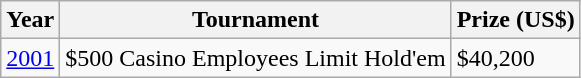<table class="wikitable">
<tr>
<th>Year</th>
<th>Tournament</th>
<th>Prize (US$)</th>
</tr>
<tr>
<td><a href='#'>2001</a></td>
<td>$500 Casino Employees Limit Hold'em</td>
<td>$40,200</td>
</tr>
</table>
